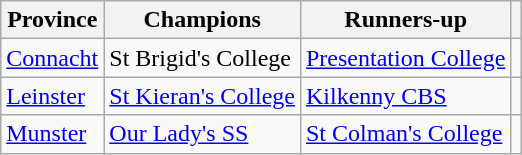<table class="wikitable">
<tr>
<th>Province</th>
<th>Champions</th>
<th>Runners-up</th>
<th></th>
</tr>
<tr>
<td><a href='#'>Connacht</a></td>
<td>St Brigid's College</td>
<td><a href='#'>Presentation College</a></td>
<td></td>
</tr>
<tr>
<td><a href='#'>Leinster</a></td>
<td><a href='#'>St Kieran's College</a></td>
<td><a href='#'>Kilkenny CBS</a></td>
<td></td>
</tr>
<tr>
<td><a href='#'>Munster</a></td>
<td><a href='#'>Our Lady's SS</a></td>
<td><a href='#'>St Colman's College</a></td>
<td></td>
</tr>
</table>
